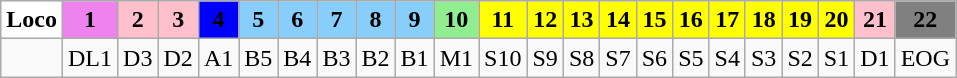<table class="wikitable plainrowheaders unsortable" style="text-align:center">
<tr>
<th scope="col" rowspan="1" style="background:white;">Loco</th>
<th scope="col" rowspan="1" style="background:violet;">1</th>
<th scope="col" rowspan="1" style="background:pink;">2</th>
<th scope="col" rowspan="1" style="background:pink;">3</th>
<th scope="col" rowspan="1" style="background:blue;">4</th>
<th scope="col" rowspan="1" style="background:lightskyblue;">5</th>
<th scope="col" rowspan="1" style="background: lightskyblue;">6</th>
<th scope="col" rowspan="1" style="background:lightskyblue;">7</th>
<th scope="col" rowspan="1" style="background:lightskyblue;">8</th>
<th scope="col" rowspan="1" style="background:lightskyblue;">9</th>
<th scope="col" rowspan="1" style="background:lightgreen;">10</th>
<th scope="col" rowspan="1" style="background:yellow;">11</th>
<th scope="col" rowspan="1" style="background:yellow;">12</th>
<th scope="col" rowspan="1" style="background:yellow;">13</th>
<th scope="col" rowspan="1" style="background:yellow;">14</th>
<th scope="col" rowspan="1" style="background:yellow;">15</th>
<th scope="col" rowspan="1" style="background:yellow;">16</th>
<th scope="col" rowspan="1" style="background:yellow;">17</th>
<th scope="col" rowspan="1" style="background:yellow;">18</th>
<th scope="col" rowspan="1" style="background:yellow;">19</th>
<th scope="col" rowspan="1" style="background:yellow;">20</th>
<th scope="col" rowspan="1" style="background:pink;">21</th>
<th scope="col" rowspan="1" style="background:grey;">22</th>
</tr>
<tr>
<td></td>
<td>DL1</td>
<td>D3</td>
<td>D2</td>
<td>A1</td>
<td>B5</td>
<td>B4</td>
<td>B3</td>
<td>B2</td>
<td>B1</td>
<td>M1</td>
<td>S10</td>
<td>S9</td>
<td>S8</td>
<td>S7</td>
<td>S6</td>
<td>S5</td>
<td>S4</td>
<td>S3</td>
<td>S2</td>
<td>S1</td>
<td>D1</td>
<td>EOG</td>
</tr>
</table>
